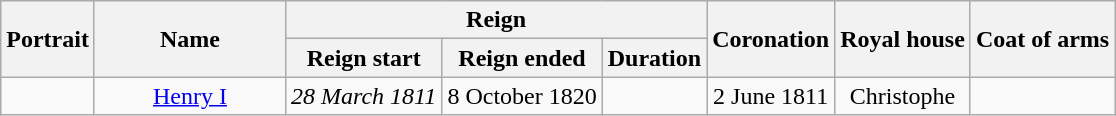<table class="wikitable" style="text-align:center;">
<tr>
<th rowspan="2">Portrait</th>
<th rowspan="2" width="120">Name<br></th>
<th colspan="3">Reign</th>
<th rowspan="2">Coronation</th>
<th rowspan="2">Royal house</th>
<th rowspan="2">Coat of arms</th>
</tr>
<tr>
<th>Reign start</th>
<th>Reign ended</th>
<th>Duration</th>
</tr>
<tr>
<td></td>
<td><a href='#'>Henry I</a><br></td>
<td><em>28 March 1811</em></td>
<td>8 October 1820</td>
<td></td>
<td>2 June 1811</td>
<td>Christophe</td>
<td></td>
</tr>
</table>
